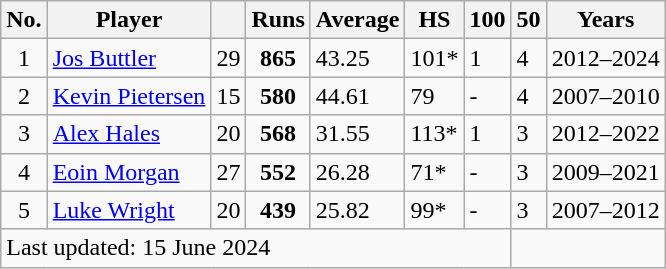<table class="wikitable sortable" style="text-align: left;">
<tr>
<th>No.</th>
<th>Player</th>
<th></th>
<th>Runs</th>
<th>Average</th>
<th>HS</th>
<th>100</th>
<th>50</th>
<th>Years</th>
</tr>
<tr>
<td align=center>1</td>
<td><a href='#'>Jos Buttler</a></td>
<td>29</td>
<td align=center><strong>865</strong></td>
<td>43.25</td>
<td>101*</td>
<td>1</td>
<td>4</td>
<td>2012–2024</td>
</tr>
<tr>
<td align=center>2</td>
<td><a href='#'>Kevin Pietersen</a></td>
<td>15</td>
<td align=center><strong>580</strong></td>
<td>44.61</td>
<td>79</td>
<td>-</td>
<td>4</td>
<td>2007–2010</td>
</tr>
<tr>
<td align=center>3</td>
<td><a href='#'>Alex Hales</a></td>
<td>20</td>
<td align=center><strong>568</strong></td>
<td>31.55</td>
<td>113*</td>
<td>1</td>
<td>3</td>
<td>2012–2022</td>
</tr>
<tr>
<td align=center>4</td>
<td><a href='#'>Eoin Morgan</a></td>
<td>27</td>
<td align=center><strong>552</strong></td>
<td>26.28</td>
<td>71*</td>
<td>-</td>
<td>3</td>
<td>2009–2021</td>
</tr>
<tr>
<td align=center>5</td>
<td><a href='#'>Luke Wright</a></td>
<td>20</td>
<td align=center><strong>439</strong></td>
<td>25.82</td>
<td>99*</td>
<td>-</td>
<td>3</td>
<td>2007–2012</td>
</tr>
<tr>
<td colspan="7">Last updated: 15 June 2024</td>
</tr>
</table>
